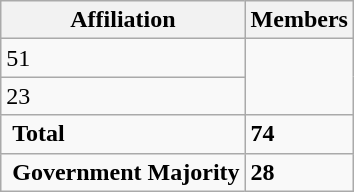<table class="wikitable">
<tr>
<th colspan="2">Affiliation</th>
<th>Members</th>
</tr>
<tr>
<td>51</td>
</tr>
<tr>
<td>23</td>
</tr>
<tr>
<td colspan="2" rowspan="1" align=left> <strong>Total</strong><br></td>
<td><strong>74</strong></td>
</tr>
<tr>
<td colspan="2" rowspan="1" align=left> <strong>Government Majority</strong><br></td>
<td><strong>28</strong></td>
</tr>
</table>
